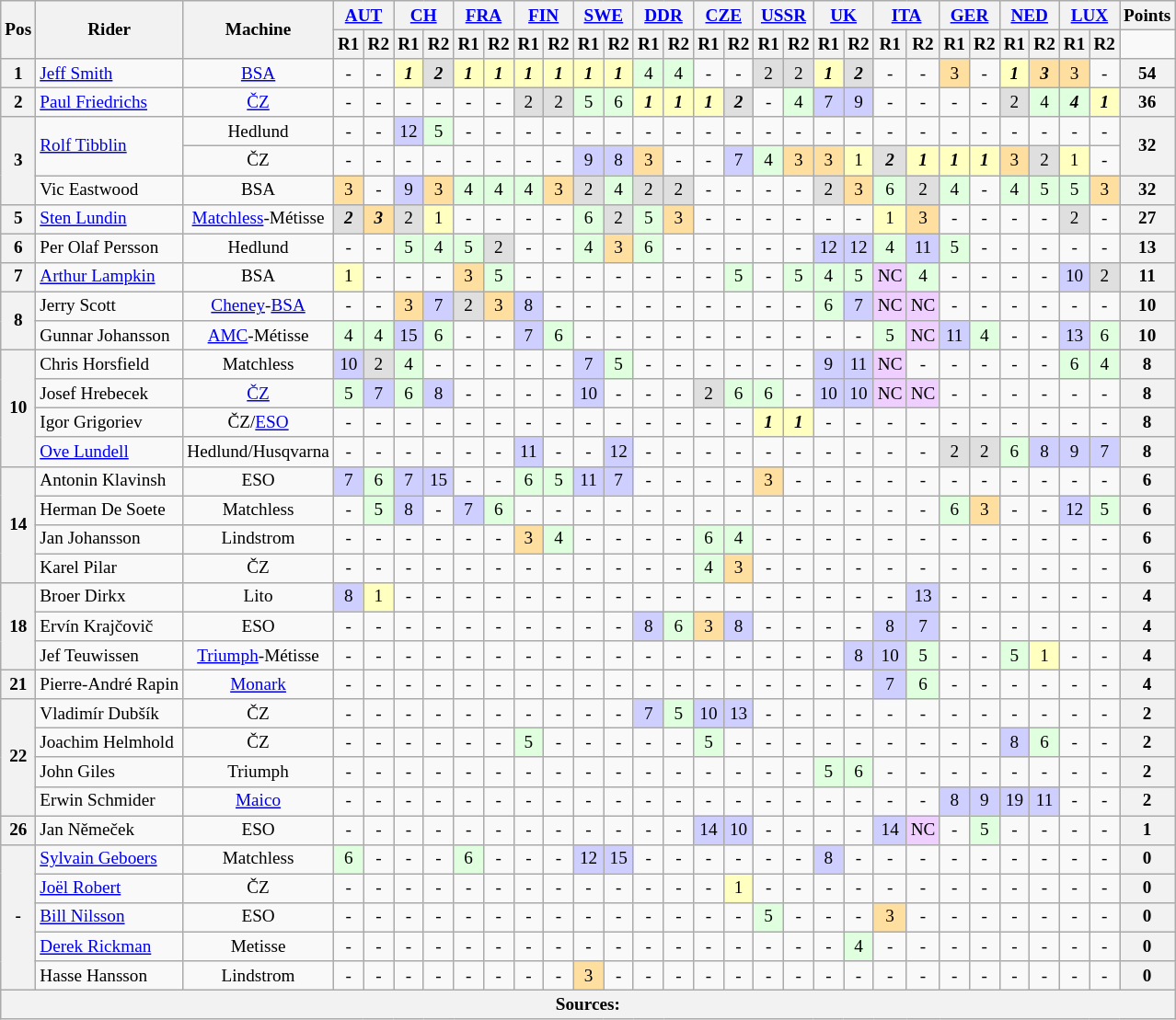<table class="wikitable" style="text-align:center; font-size:80%">
<tr>
<th valign="middle" rowspan=2>Pos</th>
<th valign="middle" rowspan=2>Rider</th>
<th valign="middle" rowspan=2>Machine</th>
<th colspan=2><a href='#'>AUT</a><br></th>
<th colspan=2><a href='#'>CH</a><br></th>
<th colspan=2><a href='#'>FRA</a><br></th>
<th colspan=2><a href='#'>FIN</a><br></th>
<th colspan=2><a href='#'>SWE</a><br></th>
<th colspan=2><a href='#'>DDR</a><br></th>
<th colspan=2><a href='#'>CZE</a><br></th>
<th colspan=2><a href='#'>USSR</a><br></th>
<th colspan=2><a href='#'>UK</a><br></th>
<th colspan=2><a href='#'>ITA</a><br></th>
<th colspan=2><a href='#'>GER</a><br></th>
<th colspan=2><a href='#'>NED</a><br></th>
<th colspan=2><a href='#'>LUX</a><br></th>
<th valign="middle">Points</th>
</tr>
<tr>
<th>R1</th>
<th>R2</th>
<th>R1</th>
<th>R2</th>
<th>R1</th>
<th>R2</th>
<th>R1</th>
<th>R2</th>
<th>R1</th>
<th>R2</th>
<th>R1</th>
<th>R2</th>
<th>R1</th>
<th>R2</th>
<th>R1</th>
<th>R2</th>
<th>R1</th>
<th>R2</th>
<th>R1</th>
<th>R2</th>
<th>R1</th>
<th>R2</th>
<th>R1</th>
<th>R2</th>
<th>R1</th>
<th>R2</th>
</tr>
<tr>
<th>1</th>
<td align=left> <a href='#'>Jeff Smith</a></td>
<td><a href='#'>BSA</a></td>
<td>-</td>
<td>-</td>
<td style="background:#ffffbf;"><strong><em>1</em></strong></td>
<td style="background:#dfdfdf;"><strong><em>2</em></strong></td>
<td style="background:#ffffbf;"><strong><em>1</em></strong></td>
<td style="background:#ffffbf;"><strong><em>1</em></strong></td>
<td style="background:#ffffbf;"><strong><em>1</em></strong></td>
<td style="background:#ffffbf;"><strong><em>1</em></strong></td>
<td style="background:#ffffbf;"><strong><em>1</em></strong></td>
<td style="background:#ffffbf;"><strong><em>1</em></strong></td>
<td style="background:#dfffdf;">4</td>
<td style="background:#dfffdf;">4</td>
<td>-</td>
<td>-</td>
<td style="background:#dfdfdf;">2</td>
<td style="background:#dfdfdf;">2</td>
<td style="background:#ffffbf;"><strong><em>1</em></strong></td>
<td style="background:#dfdfdf;"><strong><em>2</em></strong></td>
<td>-</td>
<td>-</td>
<td style="background:#ffdf9f;">3</td>
<td>-</td>
<td style="background:#ffffbf;"><strong><em>1</em></strong></td>
<td style="background:#ffdf9f;"><strong><em>3</em></strong></td>
<td style="background:#ffdf9f;">3</td>
<td>-</td>
<th>54</th>
</tr>
<tr>
<th>2</th>
<td align=left> <a href='#'>Paul Friedrichs</a></td>
<td><a href='#'>ČZ</a></td>
<td>-</td>
<td>-</td>
<td>-</td>
<td>-</td>
<td>-</td>
<td>-</td>
<td style="background:#dfdfdf;">2</td>
<td style="background:#dfdfdf;">2</td>
<td style="background:#dfffdf;">5</td>
<td style="background:#dfffdf;">6</td>
<td style="background:#ffffbf;"><strong><em>1</em></strong></td>
<td style="background:#ffffbf;"><strong><em>1</em></strong></td>
<td style="background:#ffffbf;"><strong><em>1</em></strong></td>
<td style="background:#dfdfdf;"><strong><em>2</em></strong></td>
<td>-</td>
<td style="background:#dfffdf;">4</td>
<td style="background:#cfcfff;">7</td>
<td style="background:#cfcfff;">9</td>
<td>-</td>
<td>-</td>
<td>-</td>
<td>-</td>
<td style="background:#dfdfdf;">2</td>
<td style="background:#dfffdf;">4</td>
<td style="background:#dfffdf;"><strong><em>4</em></strong></td>
<td style="background:#ffffbf;"><strong><em>1</em></strong></td>
<th>36</th>
</tr>
<tr>
<th rowspan=3>3</th>
<td rowspan=2, align=left> <a href='#'>Rolf Tibblin</a></td>
<td>Hedlund</td>
<td>-</td>
<td>-</td>
<td style="background:#cfcfff;">12</td>
<td style="background:#dfffdf;">5</td>
<td>-</td>
<td>-</td>
<td>-</td>
<td>-</td>
<td>-</td>
<td>-</td>
<td>-</td>
<td>-</td>
<td>-</td>
<td>-</td>
<td>-</td>
<td>-</td>
<td>-</td>
<td>-</td>
<td>-</td>
<td>-</td>
<td>-</td>
<td>-</td>
<td>-</td>
<td>-</td>
<td>-</td>
<td>-</td>
<th rowspan=2>32</th>
</tr>
<tr>
<td>ČZ</td>
<td>-</td>
<td>-</td>
<td>-</td>
<td>-</td>
<td>-</td>
<td>-</td>
<td>-</td>
<td>-</td>
<td style="background:#cfcfff;">9</td>
<td style="background:#cfcfff;">8</td>
<td style="background:#ffdf9f;">3</td>
<td>-</td>
<td>-</td>
<td style="background:#cfcfff;">7</td>
<td style="background:#dfffdf;">4</td>
<td style="background:#ffdf9f;">3</td>
<td style="background:#ffdf9f;">3</td>
<td style="background:#ffffbf;">1</td>
<td style="background:#dfdfdf;"><strong><em>2</em></strong></td>
<td style="background:#ffffbf;"><strong><em>1</em></strong></td>
<td style="background:#ffffbf;"><strong><em>1</em></strong></td>
<td style="background:#ffffbf;"><strong><em>1</em></strong></td>
<td style="background:#ffdf9f;">3</td>
<td style="background:#dfdfdf;">2</td>
<td style="background:#ffffbf;">1</td>
<td>-</td>
</tr>
<tr>
<td align=left> Vic Eastwood</td>
<td>BSA</td>
<td style="background:#ffdf9f;">3</td>
<td>-</td>
<td style="background:#cfcfff;">9</td>
<td style="background:#ffdf9f;">3</td>
<td style="background:#dfffdf;">4</td>
<td style="background:#dfffdf;">4</td>
<td style="background:#dfffdf;">4</td>
<td style="background:#ffdf9f;">3</td>
<td style="background:#dfdfdf;">2</td>
<td style="background:#dfffdf;">4</td>
<td style="background:#dfdfdf;">2</td>
<td style="background:#dfdfdf;">2</td>
<td>-</td>
<td>-</td>
<td>-</td>
<td>-</td>
<td style="background:#dfdfdf;">2</td>
<td style="background:#ffdf9f;">3</td>
<td style="background:#dfffdf;">6</td>
<td style="background:#dfdfdf;">2</td>
<td style="background:#dfffdf;">4</td>
<td>-</td>
<td style="background:#dfffdf;">4</td>
<td style="background:#dfffdf;">5</td>
<td style="background:#dfffdf;">5</td>
<td style="background:#ffdf9f;">3</td>
<th>32</th>
</tr>
<tr>
<th>5</th>
<td align=left> <a href='#'>Sten Lundin</a></td>
<td><a href='#'>Matchless</a>-Métisse</td>
<td style="background:#dfdfdf;"><strong><em>2</em></strong></td>
<td style="background:#ffdf9f;"><strong><em>3</em></strong></td>
<td style="background:#dfdfdf;">2</td>
<td style="background:#ffffbf;">1</td>
<td>-</td>
<td>-</td>
<td>-</td>
<td>-</td>
<td style="background:#dfffdf;">6</td>
<td style="background:#dfdfdf;">2</td>
<td style="background:#dfffdf;">5</td>
<td style="background:#ffdf9f;">3</td>
<td>-</td>
<td>-</td>
<td>-</td>
<td>-</td>
<td>-</td>
<td>-</td>
<td style="background:#ffffbf;">1</td>
<td style="background:#ffdf9f;">3</td>
<td>-</td>
<td>-</td>
<td>-</td>
<td>-</td>
<td style="background:#dfdfdf;">2</td>
<td>-</td>
<th>27</th>
</tr>
<tr>
<th>6</th>
<td align=left> Per Olaf Persson</td>
<td>Hedlund</td>
<td>-</td>
<td>-</td>
<td style="background:#dfffdf;">5</td>
<td style="background:#dfffdf;">4</td>
<td style="background:#dfffdf;">5</td>
<td style="background:#dfdfdf;">2</td>
<td>-</td>
<td>-</td>
<td style="background:#dfffdf;">4</td>
<td style="background:#ffdf9f;">3</td>
<td style="background:#dfffdf;">6</td>
<td>-</td>
<td>-</td>
<td>-</td>
<td>-</td>
<td>-</td>
<td style="background:#cfcfff;">12</td>
<td style="background:#cfcfff;">12</td>
<td style="background:#dfffdf;">4</td>
<td style="background:#cfcfff;">11</td>
<td style="background:#dfffdf;">5</td>
<td>-</td>
<td>-</td>
<td>-</td>
<td>-</td>
<td>-</td>
<th>13</th>
</tr>
<tr>
<th>7</th>
<td align=left>  <a href='#'>Arthur Lampkin</a></td>
<td>BSA</td>
<td style="background:#ffffbf;">1</td>
<td>-</td>
<td>-</td>
<td>-</td>
<td style="background:#ffdf9f;">3</td>
<td style="background:#dfffdf;">5</td>
<td>-</td>
<td>-</td>
<td>-</td>
<td>-</td>
<td>-</td>
<td>-</td>
<td>-</td>
<td style="background:#dfffdf;">5</td>
<td>-</td>
<td style="background:#dfffdf;">5</td>
<td style="background:#dfffdf;">4</td>
<td style="background:#dfffdf;">5</td>
<td style="background:#EFCFFF;">NC</td>
<td style="background:#dfffdf;">4</td>
<td>-</td>
<td>-</td>
<td>-</td>
<td>-</td>
<td style="background:#cfcfff;">10</td>
<td style="background:#dfdfdf;">2</td>
<th>11</th>
</tr>
<tr>
<th rowspan=2>8</th>
<td align=left> Jerry Scott</td>
<td><a href='#'>Cheney</a>-<a href='#'>BSA</a></td>
<td>-</td>
<td>-</td>
<td style="background:#ffdf9f;">3</td>
<td style="background:#cfcfff;">7</td>
<td style="background:#dfdfdf;">2</td>
<td style="background:#ffdf9f;">3</td>
<td style="background:#cfcfff;">8</td>
<td>-</td>
<td>-</td>
<td>-</td>
<td>-</td>
<td>-</td>
<td>-</td>
<td>-</td>
<td>-</td>
<td>-</td>
<td style="background:#dfffdf;">6</td>
<td style="background:#cfcfff;">7</td>
<td style="background:#EFCFFF;">NC</td>
<td style="background:#EFCFFF;">NC</td>
<td>-</td>
<td>-</td>
<td>-</td>
<td>-</td>
<td>-</td>
<td>-</td>
<th>10</th>
</tr>
<tr>
<td align=left> Gunnar Johansson</td>
<td><a href='#'>AMC</a>-Métisse</td>
<td style="background:#dfffdf;">4</td>
<td style="background:#dfffdf;">4</td>
<td style="background:#cfcfff;">15</td>
<td style="background:#dfffdf;">6</td>
<td>-</td>
<td>-</td>
<td style="background:#cfcfff;">7</td>
<td style="background:#dfffdf;">6</td>
<td>-</td>
<td>-</td>
<td>-</td>
<td>-</td>
<td>-</td>
<td>-</td>
<td>-</td>
<td>-</td>
<td>-</td>
<td>-</td>
<td style="background:#dfffdf;">5</td>
<td style="background:#EFCFFF;">NC</td>
<td style="background:#cfcfff;">11</td>
<td style="background:#dfffdf;">4</td>
<td>-</td>
<td>-</td>
<td style="background:#cfcfff;">13</td>
<td style="background:#dfffdf;">6</td>
<th>10</th>
</tr>
<tr>
<th rowspan=4>10</th>
<td align=left> Chris Horsfield</td>
<td>Matchless</td>
<td style="background:#cfcfff;">10</td>
<td style="background:#dfdfdf;">2</td>
<td style="background:#dfffdf;">4</td>
<td>-</td>
<td>-</td>
<td>-</td>
<td>-</td>
<td>-</td>
<td style="background:#cfcfff;">7</td>
<td style="background:#dfffdf;">5</td>
<td>-</td>
<td>-</td>
<td>-</td>
<td>-</td>
<td>-</td>
<td>-</td>
<td style="background:#cfcfff;">9</td>
<td style="background:#cfcfff;">11</td>
<td style="background:#EFCFFF;">NC</td>
<td>-</td>
<td>-</td>
<td>-</td>
<td>-</td>
<td>-</td>
<td style="background:#dfffdf;">6</td>
<td style="background:#dfffdf;">4</td>
<th>8</th>
</tr>
<tr>
<td align=left> Josef Hrebecek</td>
<td><a href='#'>ČZ</a></td>
<td style="background:#dfffdf;">5</td>
<td style="background:#cfcfff;">7</td>
<td style="background:#dfffdf;">6</td>
<td style="background:#cfcfff;">8</td>
<td>-</td>
<td>-</td>
<td>-</td>
<td>-</td>
<td style="background:#cfcfff;">10</td>
<td>-</td>
<td>-</td>
<td>-</td>
<td style="background:#dfdfdf;">2</td>
<td style="background:#dfffdf;">6</td>
<td style="background:#dfffdf;">6</td>
<td>-</td>
<td style="background:#cfcfff;">10</td>
<td style="background:#cfcfff;">10</td>
<td style="background:#EFCFFF;">NC</td>
<td style="background:#EFCFFF;">NC</td>
<td>-</td>
<td>-</td>
<td>-</td>
<td>-</td>
<td>-</td>
<td>-</td>
<th>8</th>
</tr>
<tr>
<td align=left> Igor Grigoriev</td>
<td>ČZ/<a href='#'>ESO</a></td>
<td>-</td>
<td>-</td>
<td>-</td>
<td>-</td>
<td>-</td>
<td>-</td>
<td>-</td>
<td>-</td>
<td>-</td>
<td>-</td>
<td>-</td>
<td>-</td>
<td>-</td>
<td>-</td>
<td style="background:#ffffbf;"><strong><em>1</em></strong></td>
<td style="background:#ffffbf;"><strong><em>1</em></strong></td>
<td>-</td>
<td>-</td>
<td>-</td>
<td>-</td>
<td>-</td>
<td>-</td>
<td>-</td>
<td>-</td>
<td>-</td>
<td>-</td>
<th>8</th>
</tr>
<tr>
<td align=left> <a href='#'>Ove Lundell</a></td>
<td>Hedlund/Husqvarna</td>
<td>-</td>
<td>-</td>
<td>-</td>
<td>-</td>
<td>-</td>
<td>-</td>
<td style="background:#cfcfff;">11</td>
<td>-</td>
<td>-</td>
<td style="background:#cfcfff;">12</td>
<td>-</td>
<td>-</td>
<td>-</td>
<td>-</td>
<td>-</td>
<td>-</td>
<td>-</td>
<td>-</td>
<td>-</td>
<td>-</td>
<td style="background:#dfdfdf;">2</td>
<td style="background:#dfdfdf;">2</td>
<td style="background:#dfffdf;">6</td>
<td style="background:#cfcfff;">8</td>
<td style="background:#cfcfff;">9</td>
<td style="background:#cfcfff;">7</td>
<th>8</th>
</tr>
<tr>
<th rowspan=4>14</th>
<td align=left> Antonin Klavinsh</td>
<td>ESO</td>
<td style="background:#cfcfff;">7</td>
<td style="background:#dfffdf;">6</td>
<td style="background:#cfcfff;">7</td>
<td style="background:#cfcfff;">15</td>
<td>-</td>
<td>-</td>
<td style="background:#dfffdf;">6</td>
<td style="background:#dfffdf;">5</td>
<td style="background:#cfcfff;">11</td>
<td style="background:#cfcfff;">7</td>
<td>-</td>
<td>-</td>
<td>-</td>
<td>-</td>
<td style="background:#ffdf9f;">3</td>
<td>-</td>
<td>-</td>
<td>-</td>
<td>-</td>
<td>-</td>
<td>-</td>
<td>-</td>
<td>-</td>
<td>-</td>
<td>-</td>
<td>-</td>
<th>6</th>
</tr>
<tr>
<td align=left> Herman De Soete</td>
<td>Matchless</td>
<td>-</td>
<td style="background:#dfffdf;">5</td>
<td style="background:#cfcfff;">8</td>
<td>-</td>
<td style="background:#cfcfff;">7</td>
<td style="background:#dfffdf;">6</td>
<td>-</td>
<td>-</td>
<td>-</td>
<td>-</td>
<td>-</td>
<td>-</td>
<td>-</td>
<td>-</td>
<td>-</td>
<td>-</td>
<td>-</td>
<td>-</td>
<td>-</td>
<td>-</td>
<td style="background:#dfffdf;">6</td>
<td style="background:#ffdf9f;">3</td>
<td>-</td>
<td>-</td>
<td style="background:#cfcfff;">12</td>
<td style="background:#dfffdf;">5</td>
<th>6</th>
</tr>
<tr>
<td align=left> Jan Johansson</td>
<td>Lindstrom</td>
<td>-</td>
<td>-</td>
<td>-</td>
<td>-</td>
<td>-</td>
<td>-</td>
<td style="background:#ffdf9f;">3</td>
<td style="background:#dfffdf;">4</td>
<td>-</td>
<td>-</td>
<td>-</td>
<td>-</td>
<td style="background:#dfffdf;">6</td>
<td style="background:#dfffdf;">4</td>
<td>-</td>
<td>-</td>
<td>-</td>
<td>-</td>
<td>-</td>
<td>-</td>
<td>-</td>
<td>-</td>
<td>-</td>
<td>-</td>
<td>-</td>
<td>-</td>
<th>6</th>
</tr>
<tr>
<td align=left> Karel Pilar</td>
<td>ČZ</td>
<td>-</td>
<td>-</td>
<td>-</td>
<td>-</td>
<td>-</td>
<td>-</td>
<td>-</td>
<td>-</td>
<td>-</td>
<td>-</td>
<td>-</td>
<td>-</td>
<td style="background:#dfffdf;">4</td>
<td style="background:#ffdf9f;">3</td>
<td>-</td>
<td>-</td>
<td>-</td>
<td>-</td>
<td>-</td>
<td>-</td>
<td>-</td>
<td>-</td>
<td>-</td>
<td>-</td>
<td>-</td>
<td>-</td>
<th>6</th>
</tr>
<tr>
<th rowspan=3>18</th>
<td align=left> Broer Dirkx</td>
<td>Lito</td>
<td style="background:#cfcfff;">8</td>
<td style="background:#ffffbf;">1</td>
<td>-</td>
<td>-</td>
<td>-</td>
<td>-</td>
<td>-</td>
<td>-</td>
<td>-</td>
<td>-</td>
<td>-</td>
<td>-</td>
<td>-</td>
<td>-</td>
<td>-</td>
<td>-</td>
<td>-</td>
<td>-</td>
<td>-</td>
<td style="background:#cfcfff;">13</td>
<td>-</td>
<td>-</td>
<td>-</td>
<td>-</td>
<td>-</td>
<td>-</td>
<th>4</th>
</tr>
<tr>
<td align=left> Ervín Krajčovič</td>
<td>ESO</td>
<td>-</td>
<td>-</td>
<td>-</td>
<td>-</td>
<td>-</td>
<td>-</td>
<td>-</td>
<td>-</td>
<td>-</td>
<td>-</td>
<td style="background:#cfcfff;">8</td>
<td style="background:#dfffdf;">6</td>
<td style="background:#ffdf9f;">3</td>
<td style="background:#cfcfff;">8</td>
<td>-</td>
<td>-</td>
<td>-</td>
<td>-</td>
<td style="background:#cfcfff;">8</td>
<td style="background:#cfcfff;">7</td>
<td>-</td>
<td>-</td>
<td>-</td>
<td>-</td>
<td>-</td>
<td>-</td>
<th>4</th>
</tr>
<tr>
<td align=left> Jef Teuwissen</td>
<td><a href='#'>Triumph</a>-Métisse</td>
<td>-</td>
<td>-</td>
<td>-</td>
<td>-</td>
<td>-</td>
<td>-</td>
<td>-</td>
<td>-</td>
<td>-</td>
<td>-</td>
<td>-</td>
<td>-</td>
<td>-</td>
<td>-</td>
<td>-</td>
<td>-</td>
<td>-</td>
<td style="background:#cfcfff;">8</td>
<td style="background:#cfcfff;">10</td>
<td style="background:#dfffdf;">5</td>
<td>-</td>
<td>-</td>
<td style="background:#dfffdf;">5</td>
<td style="background:#ffffbf;">1</td>
<td>-</td>
<td>-</td>
<th>4</th>
</tr>
<tr>
<th>21</th>
<td align=left> Pierre-André Rapin</td>
<td><a href='#'>Monark</a></td>
<td>-</td>
<td>-</td>
<td>-</td>
<td>-</td>
<td>-</td>
<td>-</td>
<td>-</td>
<td>-</td>
<td>-</td>
<td>-</td>
<td>-</td>
<td>-</td>
<td>-</td>
<td>-</td>
<td>-</td>
<td>-</td>
<td>-</td>
<td>-</td>
<td style="background:#cfcfff;">7</td>
<td style="background:#dfffdf;">6</td>
<td>-</td>
<td>-</td>
<td>-</td>
<td>-</td>
<td>-</td>
<td>-</td>
<th>4</th>
</tr>
<tr>
<th rowspan=4>22</th>
<td align=left> Vladimír Dubšík</td>
<td>ČZ</td>
<td>-</td>
<td>-</td>
<td>-</td>
<td>-</td>
<td>-</td>
<td>-</td>
<td>-</td>
<td>-</td>
<td>-</td>
<td>-</td>
<td style="background:#cfcfff;">7</td>
<td style="background:#dfffdf;">5</td>
<td style="background:#cfcfff;">10</td>
<td style="background:#cfcfff;">13</td>
<td>-</td>
<td>-</td>
<td>-</td>
<td>-</td>
<td>-</td>
<td>-</td>
<td>-</td>
<td>-</td>
<td>-</td>
<td>-</td>
<td>-</td>
<td>-</td>
<th>2</th>
</tr>
<tr>
<td align=left> Joachim Helmhold</td>
<td>ČZ</td>
<td>-</td>
<td>-</td>
<td>-</td>
<td>-</td>
<td>-</td>
<td>-</td>
<td style="background:#dfffdf;">5</td>
<td>-</td>
<td>-</td>
<td>-</td>
<td>-</td>
<td>-</td>
<td style="background:#dfffdf;">5</td>
<td>-</td>
<td>-</td>
<td>-</td>
<td>-</td>
<td>-</td>
<td>-</td>
<td>-</td>
<td>-</td>
<td>-</td>
<td style="background:#cfcfff;">8</td>
<td style="background:#dfffdf;">6</td>
<td>-</td>
<td>-</td>
<th>2</th>
</tr>
<tr>
<td align=left> John Giles</td>
<td>Triumph</td>
<td>-</td>
<td>-</td>
<td>-</td>
<td>-</td>
<td>-</td>
<td>-</td>
<td>-</td>
<td>-</td>
<td>-</td>
<td>-</td>
<td>-</td>
<td>-</td>
<td>-</td>
<td>-</td>
<td>-</td>
<td>-</td>
<td style="background:#dfffdf;">5</td>
<td style="background:#dfffdf;">6</td>
<td>-</td>
<td>-</td>
<td>-</td>
<td>-</td>
<td>-</td>
<td>-</td>
<td>-</td>
<td>-</td>
<th>2</th>
</tr>
<tr>
<td align=left> Erwin Schmider</td>
<td><a href='#'>Maico</a></td>
<td>-</td>
<td>-</td>
<td>-</td>
<td>-</td>
<td>-</td>
<td>-</td>
<td>-</td>
<td>-</td>
<td>-</td>
<td>-</td>
<td>-</td>
<td>-</td>
<td>-</td>
<td>-</td>
<td>-</td>
<td>-</td>
<td>-</td>
<td>-</td>
<td>-</td>
<td>-</td>
<td style="background:#cfcfff;">8</td>
<td style="background:#cfcfff;">9</td>
<td style="background:#cfcfff;">19</td>
<td style="background:#cfcfff;">11</td>
<td>-</td>
<td>-</td>
<th>2</th>
</tr>
<tr>
<th>26</th>
<td align=left> Jan Němeček</td>
<td>ESO</td>
<td>-</td>
<td>-</td>
<td>-</td>
<td>-</td>
<td>-</td>
<td>-</td>
<td>-</td>
<td>-</td>
<td>-</td>
<td>-</td>
<td>-</td>
<td>-</td>
<td style="background:#cfcfff;">14</td>
<td style="background:#cfcfff;">10</td>
<td>-</td>
<td>-</td>
<td>-</td>
<td>-</td>
<td style="background:#cfcfff;">14</td>
<td style="background:#EFCFFF;">NC</td>
<td>-</td>
<td style="background:#dfffdf;">5</td>
<td>-</td>
<td>-</td>
<td>-</td>
<td>-</td>
<th>1</th>
</tr>
<tr>
<th rowspan=5>-</th>
<td align=left> <a href='#'>Sylvain Geboers</a></td>
<td>Matchless</td>
<td style="background:#dfffdf;">6</td>
<td>-</td>
<td>-</td>
<td>-</td>
<td style="background:#dfffdf;">6</td>
<td>-</td>
<td>-</td>
<td>-</td>
<td style="background:#cfcfff;">12</td>
<td style="background:#cfcfff;">15</td>
<td>-</td>
<td>-</td>
<td>-</td>
<td>-</td>
<td>-</td>
<td>-</td>
<td style="background:#cfcfff;">8</td>
<td>-</td>
<td>-</td>
<td>-</td>
<td>-</td>
<td>-</td>
<td>-</td>
<td>-</td>
<td>-</td>
<td>-</td>
<th>0</th>
</tr>
<tr>
<td align=left> <a href='#'>Joël Robert</a></td>
<td>ČZ</td>
<td>-</td>
<td>-</td>
<td>-</td>
<td>-</td>
<td>-</td>
<td>-</td>
<td>-</td>
<td>-</td>
<td>-</td>
<td>-</td>
<td>-</td>
<td>-</td>
<td>-</td>
<td style="background:#ffffbf;">1</td>
<td>-</td>
<td>-</td>
<td>-</td>
<td>-</td>
<td>-</td>
<td>-</td>
<td>-</td>
<td>-</td>
<td>-</td>
<td>-</td>
<td>-</td>
<td>-</td>
<th>0</th>
</tr>
<tr>
<td align=left> <a href='#'>Bill Nilsson</a></td>
<td>ESO</td>
<td>-</td>
<td>-</td>
<td>-</td>
<td>-</td>
<td>-</td>
<td>-</td>
<td>-</td>
<td>-</td>
<td>-</td>
<td>-</td>
<td>-</td>
<td>-</td>
<td>-</td>
<td>-</td>
<td style="background:#dfffdf;">5</td>
<td>-</td>
<td>-</td>
<td>-</td>
<td style="background:#ffdf9f;">3</td>
<td>-</td>
<td>-</td>
<td>-</td>
<td>-</td>
<td>-</td>
<td>-</td>
<td>-</td>
<th>0</th>
</tr>
<tr>
<td align=left> <a href='#'>Derek Rickman</a></td>
<td>Metisse</td>
<td>-</td>
<td>-</td>
<td>-</td>
<td>-</td>
<td>-</td>
<td>-</td>
<td>-</td>
<td>-</td>
<td>-</td>
<td>-</td>
<td>-</td>
<td>-</td>
<td>-</td>
<td>-</td>
<td>-</td>
<td>-</td>
<td>-</td>
<td style="background:#dfffdf;">4</td>
<td>-</td>
<td>-</td>
<td>-</td>
<td>-</td>
<td>-</td>
<td>-</td>
<td>-</td>
<td>-</td>
<th>0</th>
</tr>
<tr>
<td align=left> Hasse Hansson</td>
<td>Lindstrom</td>
<td>-</td>
<td>-</td>
<td>-</td>
<td>-</td>
<td>-</td>
<td>-</td>
<td>-</td>
<td>-</td>
<td style="background:#ffdf9f;">3</td>
<td>-</td>
<td>-</td>
<td>-</td>
<td>-</td>
<td>-</td>
<td>-</td>
<td>-</td>
<td>-</td>
<td>-</td>
<td>-</td>
<td>-</td>
<td>-</td>
<td>-</td>
<td>-</td>
<td>-</td>
<td>-</td>
<td>-</td>
<th>0</th>
</tr>
<tr>
<th colspan=34>Sources:</th>
</tr>
</table>
